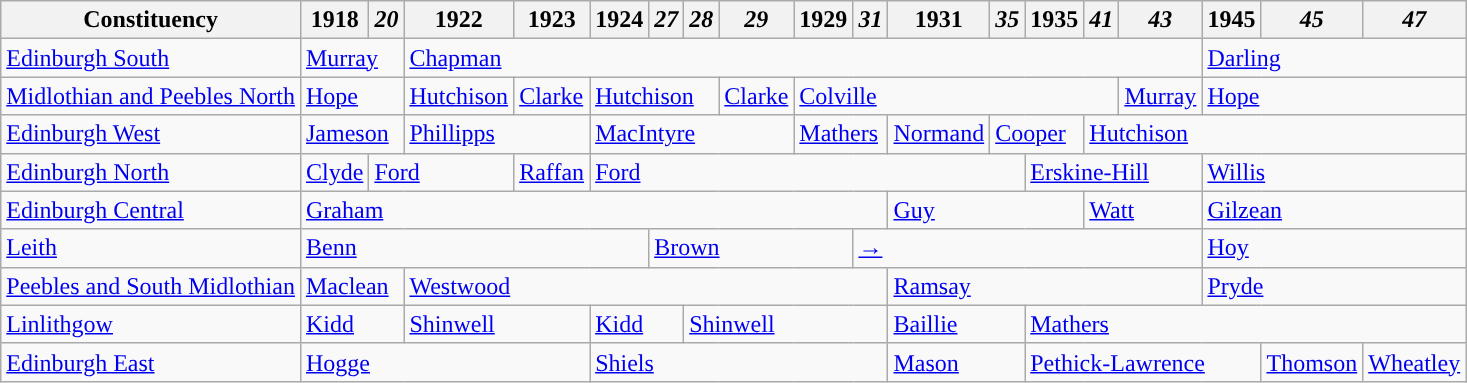<table class="wikitable">
<tr>
<th>Constituency</th>
<th>1918</th>
<th><em>20</em></th>
<th>1922</th>
<th>1923</th>
<th>1924</th>
<th><em>27</em></th>
<th><em>28</em></th>
<th><em>29</em></th>
<th>1929</th>
<th><em>31</em></th>
<th>1931</th>
<th><em>35</em></th>
<th>1935</th>
<th><em>41</em></th>
<th><em>43</em></th>
<th>1945</th>
<th><em>45</em></th>
<th><em>47</em></th>
</tr>
<tr>
<td><a href='#'>Edinburgh South</a></td>
<td colspan="2"><a href='#'>Murray</a></td>
<td colspan="13"><a href='#'>Chapman</a></td>
<td colspan="3"><a href='#'>Darling</a></td>
</tr>
<tr>
<td><a href='#'>Midlothian and Peebles North</a></td>
<td colspan="2"><a href='#'>Hope</a></td>
<td><a href='#'>Hutchison</a></td>
<td><a href='#'>Clarke</a></td>
<td colspan="3"><a href='#'>Hutchison</a></td>
<td><a href='#'>Clarke</a></td>
<td colspan="6"><a href='#'>Colville</a></td>
<td><a href='#'>Murray</a></td>
<td colspan="3"><a href='#'>Hope</a></td>
</tr>
<tr>
<td><a href='#'>Edinburgh West</a></td>
<td colspan="2"><a href='#'>Jameson</a></td>
<td colspan="2"><a href='#'>Phillipps</a></td>
<td colspan="4"><a href='#'>MacIntyre</a></td>
<td colspan="2"><a href='#'>Mathers</a></td>
<td><a href='#'>Normand</a></td>
<td colspan="2"><a href='#'>Cooper</a></td>
<td colspan="5"><a href='#'>Hutchison</a></td>
</tr>
<tr>
<td><a href='#'>Edinburgh North</a></td>
<td><a href='#'>Clyde</a></td>
<td colspan="2"><a href='#'>Ford</a></td>
<td><a href='#'>Raffan</a></td>
<td colspan="8"><a href='#'>Ford</a></td>
<td colspan="3"><a href='#'>Erskine-Hill</a></td>
<td colspan="3"><a href='#'>Willis</a></td>
</tr>
<tr>
<td><a href='#'>Edinburgh Central</a></td>
<td colspan="10"><a href='#'>Graham</a></td>
<td colspan="3"><a href='#'>Guy</a></td>
<td colspan="2"><a href='#'>Watt</a></td>
<td colspan="3"><a href='#'>Gilzean</a></td>
</tr>
<tr>
<td><a href='#'>Leith</a></td>
<td colspan="5"><a href='#'>Benn</a></td>
<td colspan="4"><a href='#'>Brown</a></td>
<td colspan="6"><a href='#'>→</a></td>
<td colspan="3"><a href='#'>Hoy</a></td>
</tr>
<tr>
<td><a href='#'>Peebles and South Midlothian</a></td>
<td colspan="2"><a href='#'>Maclean</a></td>
<td colspan="8"><a href='#'>Westwood</a></td>
<td colspan="5"><a href='#'>Ramsay</a></td>
<td colspan="3"><a href='#'>Pryde</a></td>
</tr>
<tr>
<td><a href='#'>Linlithgow</a></td>
<td colspan="2"><a href='#'>Kidd</a></td>
<td colspan="2"><a href='#'>Shinwell</a></td>
<td colspan="2"><a href='#'>Kidd</a></td>
<td colspan="4"><a href='#'>Shinwell</a></td>
<td colspan="2"><a href='#'>Baillie</a></td>
<td colspan="6"><a href='#'>Mathers</a></td>
</tr>
<tr>
<td><a href='#'>Edinburgh East</a></td>
<td colspan="4"><a href='#'>Hogge</a></td>
<td colspan="6"><a href='#'>Shiels</a></td>
<td colspan="2"><a href='#'>Mason</a></td>
<td colspan="4"><a href='#'>Pethick-Lawrence</a></td>
<td><a href='#'>Thomson</a></td>
<td><a href='#'>Wheatley</a></td>
</tr>
</table>
